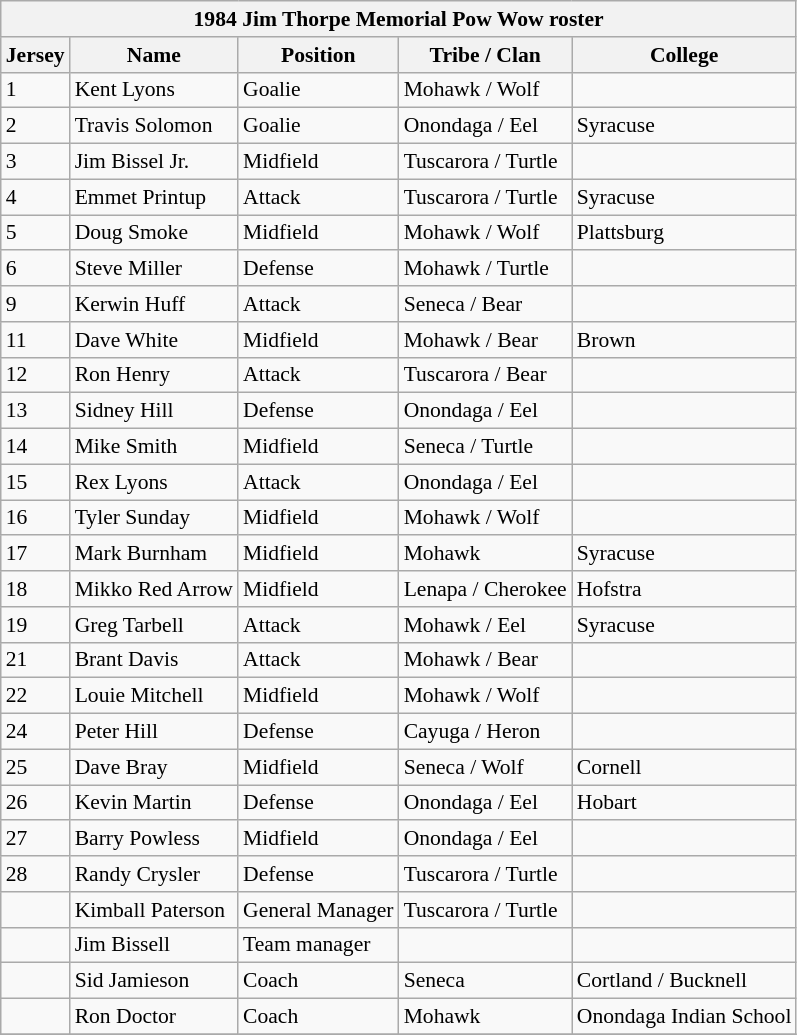<table class="wikitable collapsible collapsed" style="font-size: 90%">
<tr>
<th colspan="5">1984 Jim Thorpe Memorial Pow Wow roster</th>
</tr>
<tr>
<th>Jersey</th>
<th>Name</th>
<th>Position</th>
<th>Tribe / Clan</th>
<th>College</th>
</tr>
<tr>
<td>1</td>
<td>Kent Lyons</td>
<td>Goalie</td>
<td>Mohawk / Wolf</td>
<td></td>
</tr>
<tr>
<td>2</td>
<td>Travis Solomon</td>
<td>Goalie</td>
<td>Onondaga / Eel</td>
<td>Syracuse</td>
</tr>
<tr>
<td>3</td>
<td>Jim Bissel Jr.</td>
<td>Midfield</td>
<td>Tuscarora / Turtle</td>
<td></td>
</tr>
<tr>
<td>4</td>
<td>Emmet Printup</td>
<td>Attack</td>
<td>Tuscarora / Turtle</td>
<td>Syracuse</td>
</tr>
<tr>
<td>5</td>
<td>Doug Smoke</td>
<td>Midfield</td>
<td>Mohawk / Wolf</td>
<td>Plattsburg</td>
</tr>
<tr>
<td>6</td>
<td>Steve Miller</td>
<td>Defense</td>
<td>Mohawk / Turtle</td>
<td></td>
</tr>
<tr>
<td>9</td>
<td>Kerwin Huff</td>
<td>Attack</td>
<td>Seneca / Bear</td>
<td></td>
</tr>
<tr>
<td>11</td>
<td>Dave White</td>
<td>Midfield</td>
<td>Mohawk / Bear</td>
<td>Brown</td>
</tr>
<tr>
<td>12</td>
<td>Ron Henry</td>
<td>Attack</td>
<td>Tuscarora / Bear</td>
<td></td>
</tr>
<tr>
<td>13</td>
<td>Sidney Hill</td>
<td>Defense</td>
<td>Onondaga / Eel</td>
<td></td>
</tr>
<tr>
<td>14</td>
<td>Mike Smith</td>
<td>Midfield</td>
<td>Seneca / Turtle</td>
<td></td>
</tr>
<tr>
<td>15</td>
<td>Rex Lyons</td>
<td>Attack</td>
<td>Onondaga / Eel</td>
<td></td>
</tr>
<tr>
<td>16</td>
<td>Tyler Sunday</td>
<td>Midfield</td>
<td>Mohawk / Wolf</td>
<td></td>
</tr>
<tr>
<td>17</td>
<td>Mark Burnham</td>
<td>Midfield</td>
<td>Mohawk</td>
<td>Syracuse</td>
</tr>
<tr>
<td>18</td>
<td>Mikko Red Arrow</td>
<td>Midfield</td>
<td>Lenapa / Cherokee</td>
<td>Hofstra</td>
</tr>
<tr>
<td>19</td>
<td>Greg Tarbell</td>
<td>Attack</td>
<td>Mohawk / Eel</td>
<td>Syracuse</td>
</tr>
<tr>
<td>21</td>
<td>Brant Davis</td>
<td>Attack</td>
<td>Mohawk / Bear</td>
<td></td>
</tr>
<tr>
<td>22</td>
<td>Louie Mitchell</td>
<td>Midfield</td>
<td>Mohawk / Wolf</td>
<td></td>
</tr>
<tr>
<td>24</td>
<td>Peter Hill</td>
<td>Defense</td>
<td>Cayuga / Heron</td>
<td></td>
</tr>
<tr>
<td>25</td>
<td>Dave Bray</td>
<td>Midfield</td>
<td>Seneca / Wolf</td>
<td>Cornell</td>
</tr>
<tr>
<td>26</td>
<td>Kevin Martin</td>
<td>Defense</td>
<td>Onondaga / Eel</td>
<td>Hobart</td>
</tr>
<tr>
<td>27</td>
<td>Barry Powless</td>
<td>Midfield</td>
<td>Onondaga / Eel</td>
<td></td>
</tr>
<tr>
<td>28</td>
<td>Randy Crysler</td>
<td>Defense</td>
<td>Tuscarora / Turtle</td>
<td></td>
</tr>
<tr>
<td></td>
<td>Kimball Paterson</td>
<td>General Manager</td>
<td>Tuscarora / Turtle</td>
<td></td>
</tr>
<tr>
<td></td>
<td>Jim Bissell</td>
<td>Team manager</td>
<td></td>
<td></td>
</tr>
<tr>
<td></td>
<td>Sid Jamieson</td>
<td>Coach</td>
<td>Seneca</td>
<td>Cortland / Bucknell</td>
</tr>
<tr>
<td></td>
<td>Ron Doctor</td>
<td>Coach</td>
<td>Mohawk</td>
<td>Onondaga Indian School</td>
</tr>
<tr>
</tr>
</table>
